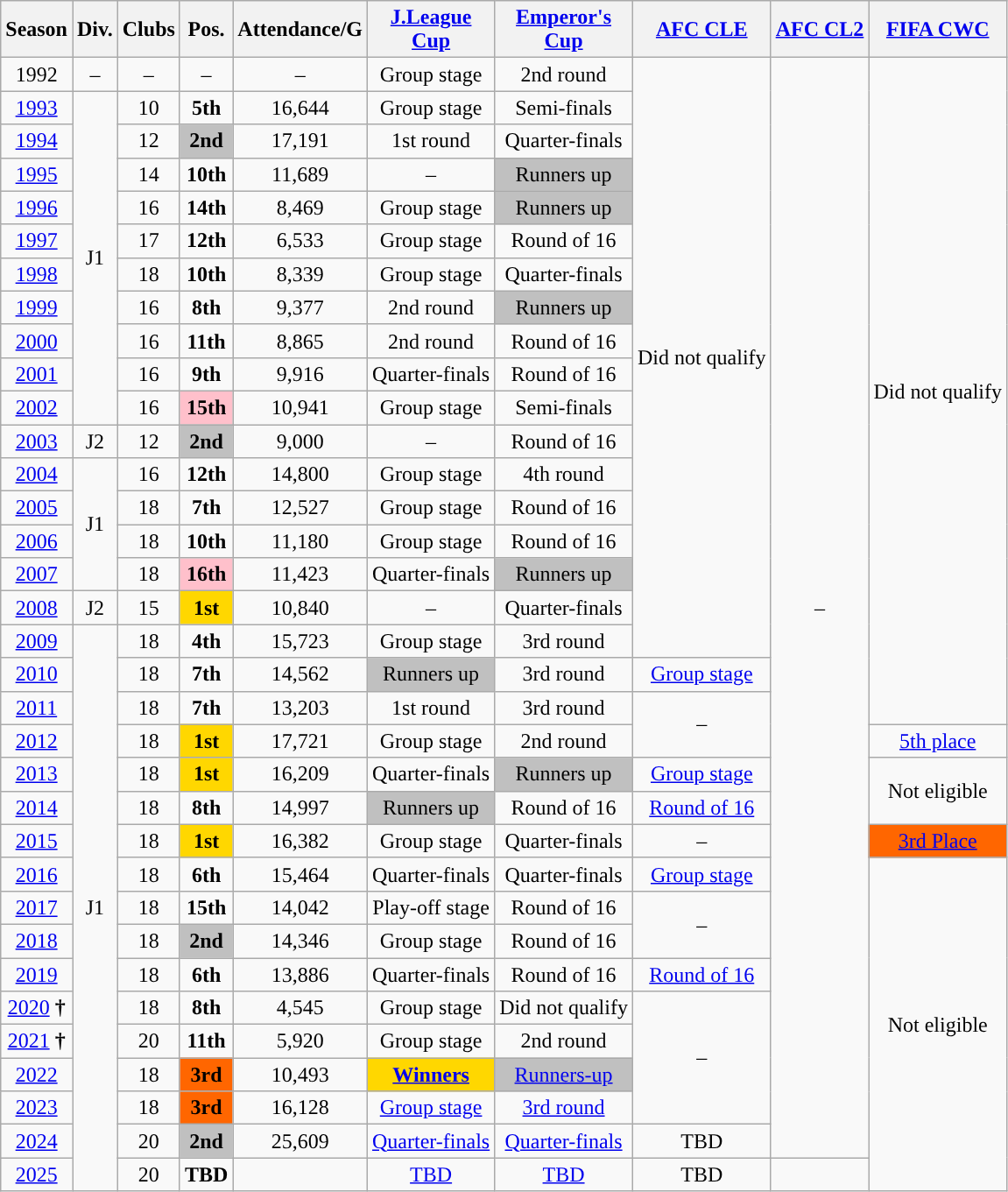<table class="wikitable" style="text-align:center">
<tr>
<th>Season</th>
<th>Div.</th>
<th>Clubs</th>
<th>Pos.</th>
<th>Attendance/G</th>
<th><a href='#'>J.League<br> Cup</a></th>
<th><a href='#'>Emperor's<br> Cup</a></th>
<th><a href='#'>AFC CLE</a></th>
<th><a href='#'>AFC CL2</a></th>
<th><a href='#'>FIFA CWC</a></th>
</tr>
<tr>
<td>1992</td>
<td>–</td>
<td>–</td>
<td>–</td>
<td>–</td>
<td>Group stage</td>
<td>2nd round</td>
<td rowspan="18">Did not qualify</td>
<td rowspan="33">–</td>
<td rowspan="20">Did not qualify</td>
</tr>
<tr>
<td><a href='#'>1993</a></td>
<td rowspan="10">J1</td>
<td>10</td>
<td><strong>5th</strong></td>
<td>16,644</td>
<td>Group stage</td>
<td>Semi-finals</td>
</tr>
<tr>
<td><a href='#'>1994</a></td>
<td>12</td>
<td bgcolor=silver><strong>2nd</strong></td>
<td>17,191</td>
<td>1st round</td>
<td>Quarter-finals</td>
</tr>
<tr>
<td><a href='#'>1995</a></td>
<td>14</td>
<td><strong>10th</strong></td>
<td>11,689</td>
<td>–</td>
<td bgcolor=silver>Runners up</td>
</tr>
<tr>
<td><a href='#'>1996</a></td>
<td>16</td>
<td><strong>14th</strong></td>
<td>8,469</td>
<td>Group stage</td>
<td bgcolor=silver>Runners up</td>
</tr>
<tr>
<td><a href='#'>1997</a></td>
<td>17</td>
<td><strong>12th</strong></td>
<td>6,533</td>
<td>Group stage</td>
<td>Round of 16</td>
</tr>
<tr>
<td><a href='#'>1998</a></td>
<td>18</td>
<td><strong>10th</strong></td>
<td>8,339</td>
<td>Group stage</td>
<td>Quarter-finals</td>
</tr>
<tr>
<td><a href='#'>1999</a></td>
<td>16</td>
<td><strong>8th</strong></td>
<td>9,377</td>
<td>2nd round</td>
<td bgcolor=silver>Runners up</td>
</tr>
<tr>
<td><a href='#'>2000</a></td>
<td>16</td>
<td><strong>11th</strong></td>
<td>8,865</td>
<td>2nd round</td>
<td>Round of 16</td>
</tr>
<tr>
<td><a href='#'>2001</a></td>
<td>16</td>
<td><strong>9th</strong></td>
<td>9,916</td>
<td>Quarter-finals</td>
<td>Round of 16</td>
</tr>
<tr>
<td><a href='#'>2002</a></td>
<td>16</td>
<td bgcolor=pink><strong>15th</strong></td>
<td>10,941</td>
<td>Group stage</td>
<td>Semi-finals</td>
</tr>
<tr>
<td><a href='#'>2003</a></td>
<td>J2</td>
<td>12</td>
<td bgcolor=silver><strong>2nd</strong></td>
<td>9,000</td>
<td>–</td>
<td>Round of 16</td>
</tr>
<tr>
<td><a href='#'>2004</a></td>
<td rowspan="4">J1</td>
<td>16</td>
<td><strong>12th</strong></td>
<td>14,800</td>
<td>Group stage</td>
<td>4th round</td>
</tr>
<tr>
<td><a href='#'>2005</a></td>
<td>18</td>
<td><strong>7th</strong></td>
<td>12,527</td>
<td>Group stage</td>
<td>Round of 16</td>
</tr>
<tr>
<td><a href='#'>2006</a></td>
<td>18</td>
<td><strong>10th</strong></td>
<td>11,180</td>
<td>Group stage</td>
<td>Round of 16</td>
</tr>
<tr>
<td><a href='#'>2007</a></td>
<td>18</td>
<td bgcolor=pink><strong>16th</strong></td>
<td>11,423</td>
<td>Quarter-finals</td>
<td bgcolor=silver>Runners up</td>
</tr>
<tr>
<td><a href='#'>2008</a></td>
<td>J2</td>
<td>15</td>
<td bgcolor=gold><strong>1st</strong></td>
<td>10,840</td>
<td>–</td>
<td>Quarter-finals</td>
</tr>
<tr>
<td><a href='#'>2009</a></td>
<td rowspan="18">J1</td>
<td>18</td>
<td><strong>4th</strong></td>
<td>15,723</td>
<td>Group stage</td>
<td>3rd round</td>
</tr>
<tr>
<td><a href='#'>2010</a></td>
<td>18</td>
<td><strong>7th</strong></td>
<td>14,562</td>
<td bgcolor=silver>Runners up</td>
<td>3rd round</td>
<td><a href='#'>Group stage</a></td>
</tr>
<tr>
<td><a href='#'>2011</a></td>
<td>18</td>
<td><strong>7th</strong></td>
<td>13,203</td>
<td>1st round</td>
<td>3rd round</td>
<td rowspan="2">–</td>
</tr>
<tr>
<td><a href='#'>2012</a></td>
<td>18</td>
<td bgcolor=gold><strong>1st</strong></td>
<td>17,721</td>
<td>Group stage</td>
<td>2nd round</td>
<td><a href='#'>5th place</a></td>
</tr>
<tr>
<td><a href='#'>2013</a></td>
<td>18</td>
<td bgcolor=gold><strong>1st</strong></td>
<td>16,209</td>
<td>Quarter-finals</td>
<td bgcolor=silver>Runners up</td>
<td><a href='#'>Group stage</a></td>
<td rowspan="2">Not eligible</td>
</tr>
<tr>
<td><a href='#'>2014</a></td>
<td>18</td>
<td><strong>8th</strong></td>
<td>14,997</td>
<td bgcolor=silver>Runners up</td>
<td>Round of 16</td>
<td><a href='#'>Round of 16</a></td>
</tr>
<tr>
<td><a href='#'>2015</a></td>
<td>18</td>
<td bgcolor=gold><strong>1st</strong></td>
<td>16,382</td>
<td>Group stage</td>
<td>Quarter-finals</td>
<td>–</td>
<td bgcolor=ff6600><a href='#'>3rd Place</a></td>
</tr>
<tr>
<td><a href='#'>2016</a></td>
<td>18</td>
<td><strong>6th</strong></td>
<td>15,464</td>
<td>Quarter-finals</td>
<td>Quarter-finals</td>
<td><a href='#'>Group stage</a></td>
<td rowspan="10">Not eligible</td>
</tr>
<tr>
<td><a href='#'>2017</a></td>
<td>18</td>
<td><strong>15th</strong></td>
<td>14,042</td>
<td>Play-off stage</td>
<td>Round of 16</td>
<td rowspan="2">–</td>
</tr>
<tr>
<td><a href='#'>2018</a></td>
<td>18</td>
<td bgcolor=silver><strong>2nd</strong></td>
<td>14,346</td>
<td>Group stage</td>
<td>Round of 16</td>
</tr>
<tr>
<td><a href='#'>2019</a></td>
<td>18</td>
<td><strong>6th</strong></td>
<td>13,886</td>
<td>Quarter-finals</td>
<td>Round of 16</td>
<td><a href='#'>Round of 16</a></td>
</tr>
<tr>
<td><a href='#'>2020</a> <strong>†</strong></td>
<td>18</td>
<td><strong>8th</strong></td>
<td>4,545</td>
<td>Group stage</td>
<td>Did not qualify</td>
<td rowspan="4">–</td>
</tr>
<tr>
<td><a href='#'>2021</a> <strong>†</strong></td>
<td>20</td>
<td><strong>11th</strong></td>
<td>5,920</td>
<td>Group stage</td>
<td>2nd round</td>
</tr>
<tr>
<td><a href='#'>2022</a></td>
<td>18</td>
<td bgcolor=ff6600><strong>3rd</strong></td>
<td>10,493</td>
<td bgcolor="gold"><strong><a href='#'>Winners</a></strong></td>
<td bgcolor=silver><a href='#'>Runners-up</a></td>
</tr>
<tr>
<td><a href='#'>2023</a></td>
<td>18</td>
<td bgcolor=ff6600><strong>3rd</strong></td>
<td>16,128</td>
<td><a href='#'>Group stage</a></td>
<td><a href='#'>3rd round</a></td>
</tr>
<tr>
<td><a href='#'>2024</a></td>
<td>20</td>
<td bgcolor=silver><strong>2nd</strong></td>
<td>25,609</td>
<td><a href='#'>Quarter-finals</a></td>
<td><a href='#'>Quarter-finals</a></td>
<td>TBD</td>
</tr>
<tr>
<td><a href='#'>2025</a></td>
<td>20</td>
<td><strong>TBD</strong></td>
<td></td>
<td><a href='#'>TBD</a></td>
<td><a href='#'>TBD</a></td>
<td>TBD</td>
</tr>
</table>
